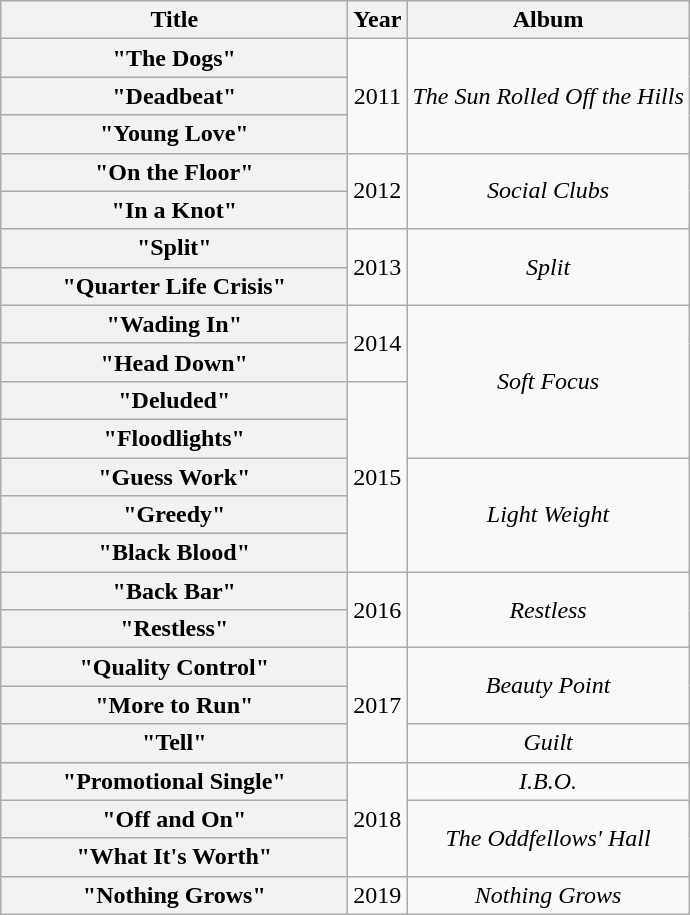<table class="wikitable plainrowheaders" style="text-align:center;">
<tr>
<th scope="col" style="width:14em;">Title</th>
<th scope="col">Year</th>
<th scope="col">Album</th>
</tr>
<tr>
<th scope="row">"The Dogs"</th>
<td rowspan="3" style="text-align:center;">2011</td>
<td rowspan="3" style="text-align:center;"><em>The Sun Rolled Off the Hills</em></td>
</tr>
<tr>
<th scope="row">"Deadbeat"</th>
</tr>
<tr>
<th scope="row">"Young Love"</th>
</tr>
<tr>
<th scope="row">"On the Floor"</th>
<td rowspan="2" style="text-align:center;">2012</td>
<td rowspan="2" style="text-align:center;"><em>Social Clubs</em></td>
</tr>
<tr>
<th scope="row">"In a Knot"</th>
</tr>
<tr>
<th scope="row">"Split"</th>
<td rowspan="2" style="text-align:center;">2013</td>
<td rowspan="2" style="text-align:center;"><em>Split</em></td>
</tr>
<tr>
<th scope="row">"Quarter Life Crisis"</th>
</tr>
<tr>
<th scope="row">"Wading In"</th>
<td rowspan="2" style="text-align:center;">2014</td>
<td rowspan="4" style="text-align:center;"><em>Soft Focus</em></td>
</tr>
<tr>
<th scope="row">"Head Down"</th>
</tr>
<tr>
<th scope="row">"Deluded"</th>
<td rowspan="5">2015</td>
</tr>
<tr>
<th scope="row">"Floodlights"</th>
</tr>
<tr>
<th scope="row">"Guess Work"</th>
<td rowspan="3" style="text-align:center;"><em>Light Weight</em></td>
</tr>
<tr>
<th scope="row">"Greedy"</th>
</tr>
<tr>
<th scope="row">"Black Blood"</th>
</tr>
<tr>
<th scope="row">"Back Bar"</th>
<td rowspan="2" style="text-align:center;">2016</td>
<td rowspan="2" style="text-align:center;"><em>Restless</em></td>
</tr>
<tr>
<th scope="row">"Restless"</th>
</tr>
<tr>
<th scope="row">"Quality Control"</th>
<td rowspan="3" style="text-align:center;">2017</td>
<td rowspan="2" style="text-align:center;"><em>Beauty Point</em></td>
</tr>
<tr>
<th scope="row">"More to Run"</th>
</tr>
<tr>
<th scope="row">"Tell"</th>
<td style="text-align:center;"><em>Guilt</em></td>
</tr>
<tr>
<th scope="row">"Promotional Single"</th>
<td rowspan="3" style="text-align:center;">2018</td>
<td style="text-align:center;"><em>I.B.O.</em></td>
</tr>
<tr>
<th scope="row">"Off and On"</th>
<td rowspan="2" style="text-align:center;"><em>The Oddfellows' Hall</em></td>
</tr>
<tr>
<th scope="row">"What It's Worth"</th>
</tr>
<tr>
<th scope="row">"Nothing Grows"</th>
<td style="text-align:center;">2019</td>
<td style="text-align:center;"><em>Nothing Grows</em></td>
</tr>
</table>
